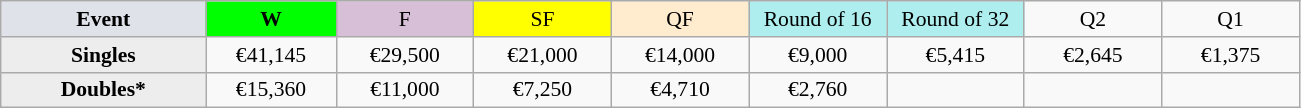<table class=wikitable style=font-size:90%;text-align:center>
<tr>
<td style="width:130px; background:#dfe2e9;"><strong>Event</strong></td>
<td style="width:80px; background:lime;"><strong>W</strong></td>
<td style="width:85px; background:thistle;">F</td>
<td style="width:85px; background:#ff0;">SF</td>
<td style="width:85px; background:#ffebcd;">QF</td>
<td style="width:85px; background:#afeeee;">Round of 16</td>
<td style="width:85px; background:#afeeee;">Round of 32</td>
<td width=85>Q2</td>
<td width=85>Q1</td>
</tr>
<tr>
<td style="background:#ededed;"><strong>Singles</strong></td>
<td>€41,145</td>
<td>€29,500</td>
<td>€21,000</td>
<td>€14,000</td>
<td>€9,000</td>
<td>€5,415</td>
<td>€2,645</td>
<td>€1,375</td>
</tr>
<tr>
<td style="background:#ededed;"><strong>Doubles*</strong></td>
<td>€15,360</td>
<td>€11,000</td>
<td>€7,250</td>
<td>€4,710</td>
<td>€2,760</td>
<td></td>
<td></td>
<td></td>
</tr>
</table>
